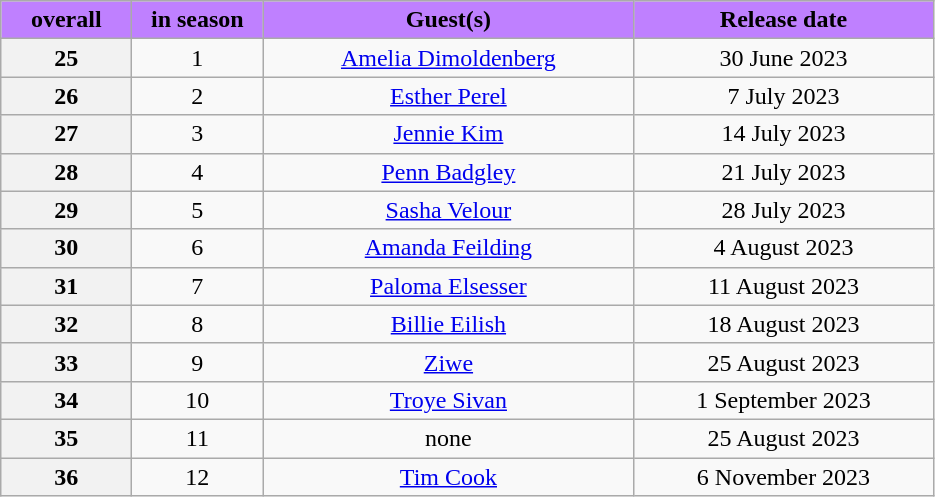<table class="wikitable plainrowheaders" style="text-align:center;">
<tr>
<th scope="col" style="width:5em; background-color:#BF80FF"> overall</th>
<th scope="col" style="width:5em; background-color:#BF80FF"> in season</th>
<th scope="col" style="width:15em; background-color:#BF80FF">Guest(s)</th>
<th scope="col" style="width:12em; background-color:#BF80FF">Release date</th>
</tr>
<tr>
<th scope="row" style="text-align:center;">25</th>
<td>1</td>
<td><a href='#'>Amelia Dimoldenberg</a></td>
<td>30 June 2023</td>
</tr>
<tr>
<th scope="row" style="text-align:center;">26</th>
<td>2</td>
<td><a href='#'>Esther Perel</a></td>
<td>7 July 2023</td>
</tr>
<tr>
<th scope="row" style="text-align:center;">27</th>
<td>3</td>
<td><a href='#'>Jennie Kim</a></td>
<td>14 July 2023</td>
</tr>
<tr>
<th scope="row" style="text-align:center;">28</th>
<td>4</td>
<td><a href='#'>Penn Badgley</a></td>
<td>21 July 2023</td>
</tr>
<tr>
<th scope="row" style="text-align:center;">29</th>
<td>5</td>
<td><a href='#'>Sasha Velour</a></td>
<td>28 July 2023</td>
</tr>
<tr>
<th scope="row" style="text-align:center;">30</th>
<td>6</td>
<td><a href='#'>Amanda Feilding</a></td>
<td>4 August 2023</td>
</tr>
<tr>
<th scope="row" style="text-align:center;">31</th>
<td>7</td>
<td><a href='#'>Paloma Elsesser</a></td>
<td>11 August 2023</td>
</tr>
<tr>
<th scope="row" style="text-align:center;">32</th>
<td>8</td>
<td><a href='#'>Billie Eilish</a></td>
<td>18 August 2023</td>
</tr>
<tr>
<th scope="row" style="text-align:center;">33</th>
<td>9</td>
<td><a href='#'>Ziwe</a></td>
<td>25 August 2023</td>
</tr>
<tr>
<th scope="row" style="text-align:center;">34</th>
<td>10</td>
<td><a href='#'>Troye Sivan</a></td>
<td>1 September 2023</td>
</tr>
<tr>
<th scope="row" style="text-align:center;">35</th>
<td>11</td>
<td>none</td>
<td>25 August 2023</td>
</tr>
<tr>
<th scope="row" style="text-align:center;">36</th>
<td>12</td>
<td><a href='#'>Tim Cook</a></td>
<td>6 November 2023</td>
</tr>
</table>
